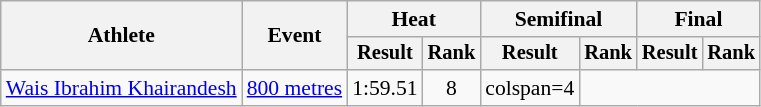<table class="wikitable" style="font-size:90%">
<tr>
<th rowspan="2">Athlete</th>
<th rowspan="2">Event</th>
<th colspan="2">Heat</th>
<th colspan="2">Semifinal</th>
<th colspan="2">Final</th>
</tr>
<tr style="font-size:95%">
<th>Result</th>
<th>Rank</th>
<th>Result</th>
<th>Rank</th>
<th>Result</th>
<th>Rank</th>
</tr>
<tr style=text-align:center>
<td style=text-align:left><a href='#'>Wais Ibrahim Khairandesh</a></td>
<td style=text-align:left><a href='#'>800 metres</a></td>
<td>1:59.51</td>
<td>8</td>
<td>colspan=4 </td>
</tr>
</table>
